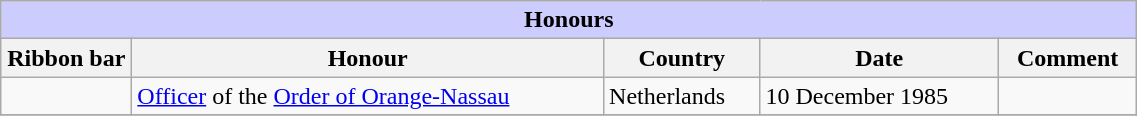<table class="wikitable" style="width:60%;">
<tr style="background:#ccf; text-align:center;">
<td colspan=5><strong>Honours</strong></td>
</tr>
<tr>
<th style="width:80px;">Ribbon bar</th>
<th>Honour</th>
<th>Country</th>
<th>Date</th>
<th>Comment</th>
</tr>
<tr>
<td></td>
<td><a href='#'>Officer</a> of the <a href='#'>Order of Orange-Nassau</a></td>
<td>Netherlands</td>
<td>10 December 1985</td>
<td></td>
</tr>
<tr>
</tr>
</table>
